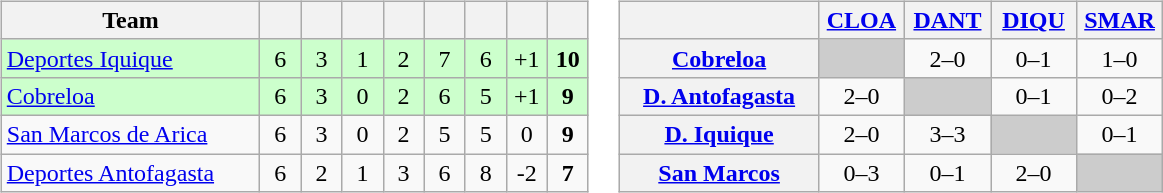<table>
<tr>
<td><br><table class="wikitable" style="text-align: center;">
<tr>
<th width=165>Team</th>
<th width=20></th>
<th width=20></th>
<th width=20></th>
<th width=20></th>
<th width=20></th>
<th width=20></th>
<th width=20></th>
<th width=20></th>
</tr>
<tr align=center bgcolor=CCFFCC>
<td align=left><a href='#'>Deportes Iquique</a></td>
<td>6</td>
<td>3</td>
<td>1</td>
<td>2</td>
<td>7</td>
<td>6</td>
<td>+1</td>
<td><strong>10</strong></td>
</tr>
<tr align=center bgcolor=CCFFCC>
<td align=left><a href='#'>Cobreloa</a></td>
<td>6</td>
<td>3</td>
<td>0</td>
<td>2</td>
<td>6</td>
<td>5</td>
<td>+1</td>
<td><strong>9</strong></td>
</tr>
<tr align=center>
<td align=left><a href='#'>San Marcos de Arica</a></td>
<td>6</td>
<td>3</td>
<td>0</td>
<td>2</td>
<td>5</td>
<td>5</td>
<td>0</td>
<td><strong>9</strong></td>
</tr>
<tr align=center>
<td align=left><a href='#'>Deportes Antofagasta</a></td>
<td>6</td>
<td>2</td>
<td>1</td>
<td>3</td>
<td>6</td>
<td>8</td>
<td>-2</td>
<td><strong>7</strong></td>
</tr>
</table>
</td>
<td><br><table class="wikitable" style="text-align:center">
<tr>
<th width="125"> </th>
<th width="50"><a href='#'>CLOA</a></th>
<th width="50"><a href='#'>DANT</a></th>
<th width="50"><a href='#'>DIQU</a></th>
<th width="50"><a href='#'>SMAR</a></th>
</tr>
<tr>
<th><a href='#'>Cobreloa</a></th>
<td bgcolor="#CCCCCC"></td>
<td>2–0</td>
<td>0–1</td>
<td>1–0</td>
</tr>
<tr>
<th><a href='#'>D. Antofagasta</a></th>
<td>2–0</td>
<td bgcolor="#CCCCCC"></td>
<td>0–1</td>
<td>0–2</td>
</tr>
<tr>
<th><a href='#'>D. Iquique</a></th>
<td>2–0</td>
<td>3–3</td>
<td bgcolor="#CCCCCC"></td>
<td>0–1</td>
</tr>
<tr>
<th><a href='#'>San Marcos</a></th>
<td>0–3</td>
<td>0–1</td>
<td>2–0</td>
<td bgcolor="#CCCCCC"></td>
</tr>
</table>
</td>
</tr>
</table>
